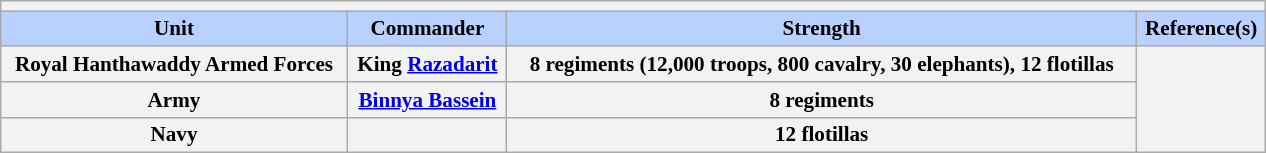<table class="wikitable collapsible" style="min-width:60em; margin:0.3em auto; font-size:88%;">
<tr>
<th colspan=5></th>
</tr>
<tr>
<th style="background-color:#B9D1FF">Unit</th>
<th style="background-color:#B9D1FF">Commander</th>
<th style="background-color:#B9D1FF">Strength</th>
<th style="background-color:#B9D1FF">Reference(s)</th>
</tr>
<tr>
<th colspan="1">Royal Hanthawaddy Armed Forces</th>
<th colspan="1">King <a href='#'>Razadarit</a></th>
<th colspan="1">8 regiments (12,000 troops, 800 cavalry, 30 elephants), 12 flotillas</th>
<th rowspan="11"></th>
</tr>
<tr>
<th colspan="1">Army</th>
<th colspan="1"><a href='#'>Binnya Bassein</a></th>
<th colspan="1">8 regiments</th>
</tr>
<tr>
<th colspan="1">Navy</th>
<th colspan="1"></th>
<th colspan="1">12 flotillas</th>
</tr>
</table>
